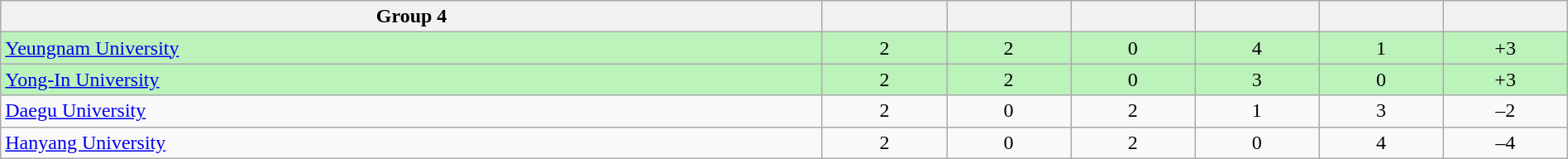<table class="wikitable" style="text-align:center; width:100%;">
<tr>
<th width=240>Group 4</th>
<th width=30></th>
<th width=30></th>
<th width=30></th>
<th width=30></th>
<th width=30></th>
<th width=30></th>
</tr>
<tr bgcolor=#BBF3BB>
<td align=left><a href='#'>Yeungnam University</a></td>
<td>2</td>
<td>2</td>
<td>0</td>
<td>4</td>
<td>1</td>
<td>+3</td>
</tr>
<tr bgcolor=#BBF3BB>
<td align=left><a href='#'>Yong-In University</a></td>
<td>2</td>
<td>2</td>
<td>0</td>
<td>3</td>
<td>0</td>
<td>+3</td>
</tr>
<tr>
<td align=left><a href='#'>Daegu University</a></td>
<td>2</td>
<td>0</td>
<td>2</td>
<td>1</td>
<td>3</td>
<td>–2</td>
</tr>
<tr>
<td align=left><a href='#'>Hanyang University</a></td>
<td>2</td>
<td>0</td>
<td>2</td>
<td>0</td>
<td>4</td>
<td>–4</td>
</tr>
</table>
